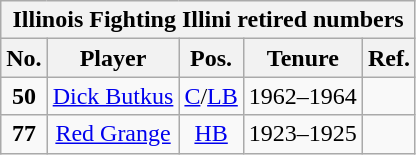<table class="wikitable" style="text-align:center">
<tr>
<th colspan=6 style =><strong>Illinois Fighting Illini retired numbers</strong></th>
</tr>
<tr>
<th style = >No.</th>
<th style = >Player</th>
<th style = >Pos.</th>
<th style = >Tenure</th>
<th style = >Ref.</th>
</tr>
<tr>
<td><strong>50</strong></td>
<td><a href='#'>Dick Butkus</a></td>
<td><a href='#'>C</a>/<a href='#'>LB</a></td>
<td>1962–1964</td>
<td></td>
</tr>
<tr>
<td><strong>77</strong></td>
<td><a href='#'>Red Grange</a></td>
<td><a href='#'>HB</a></td>
<td>1923–1925</td>
<td></td>
</tr>
</table>
